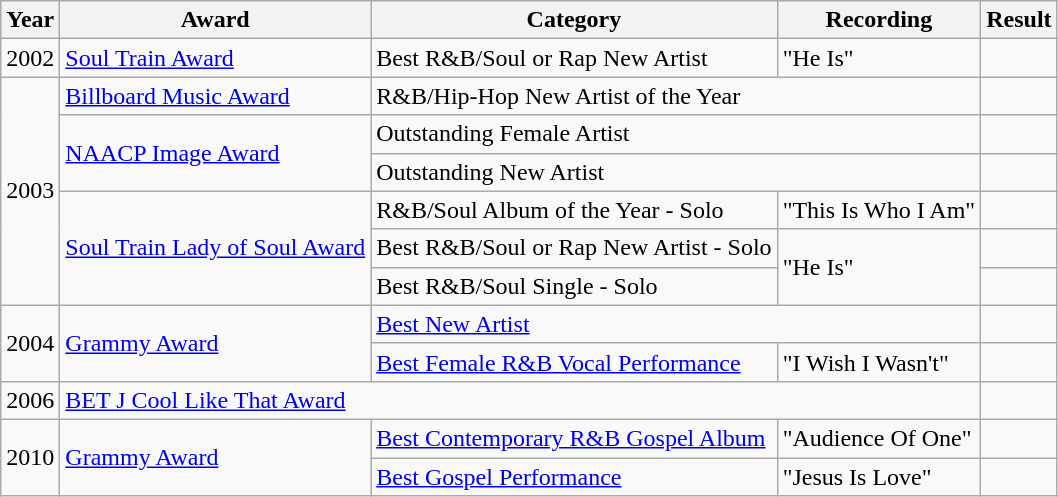<table class="wikitable">
<tr>
<th>Year</th>
<th>Award</th>
<th>Category</th>
<th>Recording</th>
<th>Result</th>
</tr>
<tr>
<td>2002</td>
<td><a href='#'>Soul Train Award</a></td>
<td>Best R&B/Soul or Rap New Artist</td>
<td>"He Is"</td>
<td></td>
</tr>
<tr>
<td rowspan="6">2003</td>
<td><a href='#'>Billboard Music Award</a></td>
<td colspan="2">R&B/Hip-Hop New Artist of the Year</td>
<td></td>
</tr>
<tr>
<td rowspan="2"><a href='#'>NAACP Image Award</a></td>
<td colspan="2">Outstanding Female Artist</td>
<td></td>
</tr>
<tr>
<td colspan="2">Outstanding New Artist</td>
<td></td>
</tr>
<tr>
<td rowspan="3"><a href='#'>Soul Train Lady of Soul Award</a></td>
<td>R&B/Soul Album of the Year - Solo</td>
<td>"This Is Who I Am"</td>
<td></td>
</tr>
<tr>
<td>Best R&B/Soul or Rap New Artist - Solo</td>
<td rowspan="2">"He Is"</td>
<td></td>
</tr>
<tr>
<td>Best R&B/Soul Single - Solo</td>
<td></td>
</tr>
<tr>
<td rowspan="2">2004</td>
<td rowspan="2"><a href='#'>Grammy Award</a></td>
<td colspan="2"><a href='#'>Best New Artist</a></td>
<td></td>
</tr>
<tr>
<td><a href='#'>Best Female R&B Vocal Performance</a></td>
<td>"I Wish I Wasn't"</td>
<td></td>
</tr>
<tr>
<td>2006</td>
<td colspan="3"><a href='#'>BET J Cool Like That Award</a></td>
<td></td>
</tr>
<tr>
<td rowspan="2">2010</td>
<td rowspan="2"><a href='#'>Grammy Award</a></td>
<td><a href='#'>Best Contemporary R&B Gospel Album</a></td>
<td>"Audience Of One"</td>
<td></td>
</tr>
<tr>
<td><a href='#'>Best Gospel Performance</a></td>
<td>"Jesus Is Love"</td>
<td></td>
</tr>
</table>
